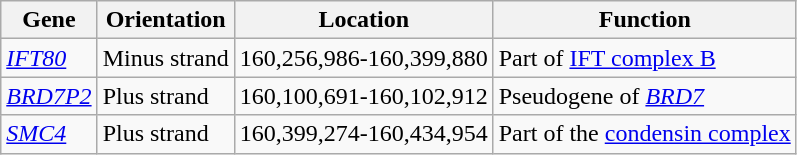<table class="wikitable">
<tr>
<th>Gene</th>
<th>Orientation</th>
<th>Location</th>
<th>Function</th>
</tr>
<tr>
<td><em><a href='#'>IFT80</a></em></td>
<td>Minus strand</td>
<td>160,256,986-160,399,880</td>
<td>Part of <a href='#'>IFT complex B</a></td>
</tr>
<tr>
<td><em><a href='#'>BRD7P2</a></em></td>
<td>Plus strand</td>
<td>160,100,691-160,102,912</td>
<td>Pseudogene of <em><a href='#'>BRD7</a></em></td>
</tr>
<tr>
<td><em><a href='#'>SMC4</a></em></td>
<td>Plus strand</td>
<td>160,399,274-160,434,954</td>
<td>Part of the <a href='#'>condensin complex</a></td>
</tr>
</table>
